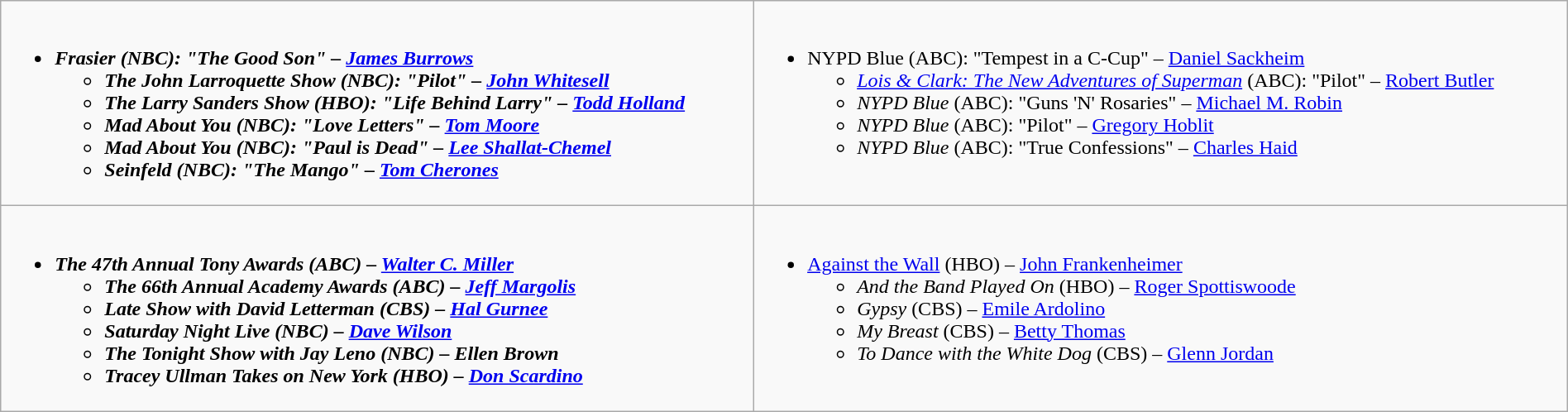<table class="wikitable" width="100%">
<tr>
<td style="vertical-align:top;"><br><ul><li><strong><em>Frasier<em> (NBC): "The Good Son" – <a href='#'>James Burrows</a><strong><ul><li></em>The John Larroquette Show<em> (NBC): "Pilot" – <a href='#'>John Whitesell</a></li><li></em>The Larry Sanders Show<em> (HBO): "Life Behind Larry" – <a href='#'>Todd Holland</a></li><li></em>Mad About You<em> (NBC): "Love Letters" – <a href='#'>Tom Moore</a></li><li></em>Mad About You<em> (NBC): "Paul is Dead" – <a href='#'>Lee Shallat-Chemel</a></li><li></em>Seinfeld<em> (NBC): "The Mango" – <a href='#'>Tom Cherones</a></li></ul></li></ul></td>
<td style="vertical-align:top;"><br><ul><li></em></strong>NYPD Blue</em> (ABC): "Tempest in a C-Cup" – <a href='#'>Daniel Sackheim</a></strong><ul><li><em><a href='#'>Lois & Clark: The New Adventures of Superman</a></em> (ABC): "Pilot" – <a href='#'>Robert Butler</a></li><li><em>NYPD Blue</em> (ABC): "Guns 'N' Rosaries" – <a href='#'>Michael M. Robin</a></li><li><em>NYPD Blue</em> (ABC): "Pilot" – <a href='#'>Gregory Hoblit</a></li><li><em>NYPD Blue</em> (ABC): "True Confessions" – <a href='#'>Charles Haid</a></li></ul></li></ul></td>
</tr>
<tr>
<td style="vertical-align:top;"><br><ul><li><strong><em>The 47th Annual Tony Awards<em> (ABC) – <a href='#'>Walter C. Miller</a><strong><ul><li></em>The 66th Annual Academy Awards<em> (ABC) – <a href='#'>Jeff Margolis</a></li><li></em>Late Show with David Letterman<em> (CBS) – <a href='#'>Hal Gurnee</a></li><li></em>Saturday Night Live<em> (NBC) – <a href='#'>Dave Wilson</a></li><li></em>The Tonight Show with Jay Leno<em> (NBC) – Ellen Brown</li><li></em>Tracey Ullman Takes on New York<em> (HBO) – <a href='#'>Don Scardino</a></li></ul></li></ul></td>
<td style="vertical-align:top;"><br><ul><li></em></strong><a href='#'>Against the Wall</a></em> (HBO) – <a href='#'>John Frankenheimer</a></strong><ul><li><em>And the Band Played On</em> (HBO) – <a href='#'>Roger Spottiswoode</a></li><li><em>Gypsy</em> (CBS) – <a href='#'>Emile Ardolino</a></li><li><em>My Breast</em> (CBS) – <a href='#'>Betty Thomas</a></li><li><em>To Dance with the White Dog</em> (CBS) – <a href='#'>Glenn Jordan</a></li></ul></li></ul></td>
</tr>
</table>
